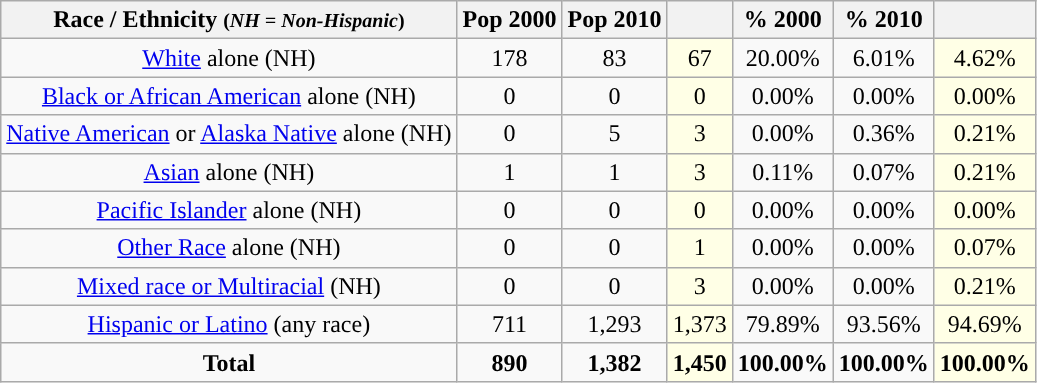<table class="wikitable" style="text-align:center;">
<tr>
<th>Race / Ethnicity <small>(<em>NH = Non-Hispanic</em>)</small></th>
<th>Pop 2000</th>
<th>Pop 2010</th>
<th></th>
<th>% 2000</th>
<th>% 2010</th>
<th></th>
</tr>
<tr>
<td><a href='#'>White</a> alone (NH)</td>
<td>178</td>
<td>83</td>
<td style='background: #ffffe6;'>67</td>
<td>20.00%</td>
<td>6.01%</td>
<td style='background: #ffffe6;'>4.62%</td>
</tr>
<tr>
<td><a href='#'>Black or African American</a> alone (NH)</td>
<td>0</td>
<td>0</td>
<td style='background: #ffffe6;'>0</td>
<td>0.00%</td>
<td>0.00%</td>
<td style='background: #ffffe6;'>0.00%</td>
</tr>
<tr>
<td><a href='#'>Native American</a> or <a href='#'>Alaska Native</a> alone (NH)</td>
<td>0</td>
<td>5</td>
<td style='background: #ffffe6;'>3</td>
<td>0.00%</td>
<td>0.36%</td>
<td style='background: #ffffe6;'>0.21%</td>
</tr>
<tr>
<td><a href='#'>Asian</a> alone (NH)</td>
<td>1</td>
<td>1</td>
<td style='background: #ffffe6;'>3</td>
<td>0.11%</td>
<td>0.07%</td>
<td style='background: #ffffe6;'>0.21%</td>
</tr>
<tr>
<td><a href='#'>Pacific Islander</a> alone (NH)</td>
<td>0</td>
<td>0</td>
<td style='background: #ffffe6;'>0</td>
<td>0.00%</td>
<td>0.00%</td>
<td style='background: #ffffe6;'>0.00%</td>
</tr>
<tr>
<td><a href='#'>Other Race</a> alone (NH)</td>
<td>0</td>
<td>0</td>
<td style='background: #ffffe6;'>1</td>
<td>0.00%</td>
<td>0.00%</td>
<td style='background: #ffffe6;'>0.07%</td>
</tr>
<tr>
<td><a href='#'>Mixed race or Multiracial</a> (NH)</td>
<td>0</td>
<td>0</td>
<td style='background: #ffffe6;'>3</td>
<td>0.00%</td>
<td>0.00%</td>
<td style='background: #ffffe6;'>0.21%</td>
</tr>
<tr>
<td><a href='#'>Hispanic or Latino</a> (any race)</td>
<td>711</td>
<td>1,293</td>
<td style='background: #ffffe6;'>1,373</td>
<td>79.89%</td>
<td>93.56%</td>
<td style='background: #ffffe6;'>94.69%</td>
</tr>
<tr>
<td><strong>Total</strong></td>
<td><strong>890</strong></td>
<td><strong>1,382</strong></td>
<td style='background: #ffffe6;'><strong>1,450</strong></td>
<td><strong>100.00%</strong></td>
<td><strong>100.00%</strong></td>
<td style='background: #ffffe6;'><strong>100.00%</strong></td>
</tr>
</table>
